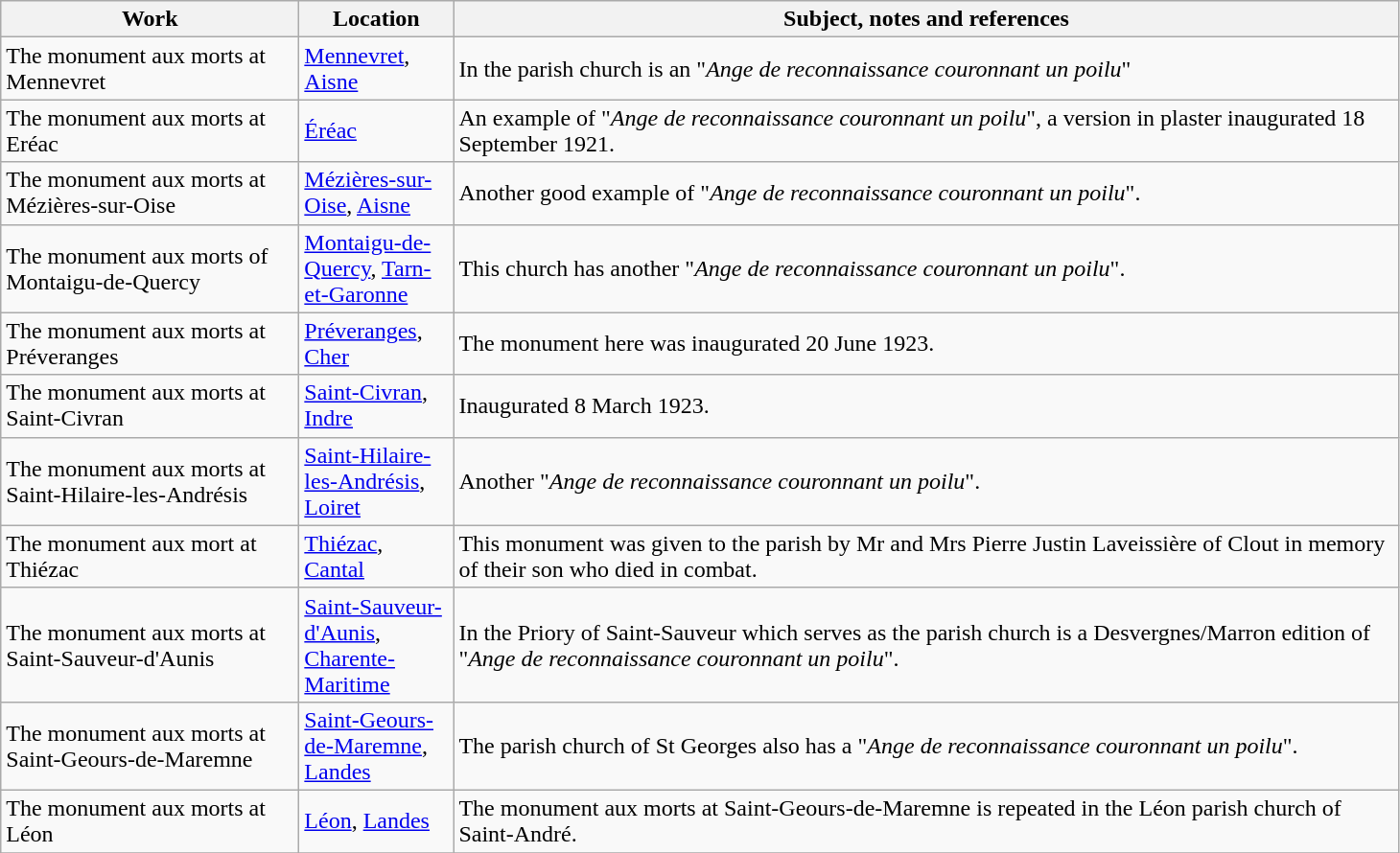<table class="wikitable sortable">
<tr>
<th style="width:200px">Work</th>
<th style="width:100px">Location</th>
<th style="width:650px" class="unsortable">Subject, notes and references</th>
</tr>
<tr>
<td>The monument aux morts at Mennevret</td>
<td><a href='#'>Mennevret</a>, <a href='#'>Aisne</a></td>
<td>In the parish church is an "<em>Ange de reconnaissance couronnant un poilu</em>"</td>
</tr>
<tr>
<td>The monument aux morts at Eréac</td>
<td><a href='#'>Éréac</a></td>
<td>An example of "<em>Ange de reconnaissance couronnant un poilu</em>", a version in plaster inaugurated 18 September 1921.</td>
</tr>
<tr>
<td>The monument aux morts at Mézières-sur-Oise</td>
<td><a href='#'>Mézières-sur-Oise</a>, <a href='#'>Aisne</a></td>
<td>Another good example of "<em>Ange de reconnaissance couronnant un poilu</em>".</td>
</tr>
<tr>
<td>The monument aux morts of Montaigu-de-Quercy</td>
<td><a href='#'>Montaigu-de-Quercy</a>, <a href='#'>Tarn-et-Garonne</a></td>
<td>This church has another "<em>Ange de reconnaissance couronnant un poilu</em>".</td>
</tr>
<tr>
<td>The monument aux morts at Préveranges</td>
<td><a href='#'>Préveranges</a>, <a href='#'>Cher</a></td>
<td>The monument here was inaugurated 20 June 1923.</td>
</tr>
<tr>
<td>The monument aux morts at Saint-Civran</td>
<td><a href='#'>Saint-Civran</a>, <a href='#'>Indre</a></td>
<td>Inaugurated 8 March 1923.</td>
</tr>
<tr>
<td>The monument aux morts at Saint-Hilaire-les-Andrésis</td>
<td><a href='#'>Saint-Hilaire-les-Andrésis</a>, <a href='#'>Loiret</a></td>
<td>Another "<em>Ange de reconnaissance couronnant un poilu</em>".</td>
</tr>
<tr>
<td>The monument aux mort at Thiézac</td>
<td><a href='#'>Thiézac</a>, <a href='#'>Cantal</a></td>
<td>This monument was given to the parish by Mr and Mrs Pierre Justin Laveissière of Clout in memory of their son who died in combat.</td>
</tr>
<tr>
<td>The monument aux morts at Saint-Sauveur-d'Aunis</td>
<td><a href='#'>Saint-Sauveur-d'Aunis</a>, <a href='#'>Charente-Maritime</a></td>
<td>In the Priory of Saint-Sauveur which serves as the parish church is a Desvergnes/Marron edition of "<em>Ange de reconnaissance couronnant un poilu</em>".<br></td>
</tr>
<tr>
<td>The monument aux morts at Saint-Geours-de-Maremne</td>
<td><a href='#'>Saint-Geours-de-Maremne</a>, <a href='#'>Landes</a></td>
<td>The parish church of St Georges also has a "<em>Ange de reconnaissance couronnant un poilu</em>".</td>
</tr>
<tr>
<td>The monument aux morts at Léon</td>
<td><a href='#'>Léon</a>, <a href='#'>Landes</a></td>
<td>The monument aux morts at Saint-Geours-de-Maremne is repeated in the Léon parish church of Saint-André.</td>
</tr>
<tr>
</tr>
</table>
